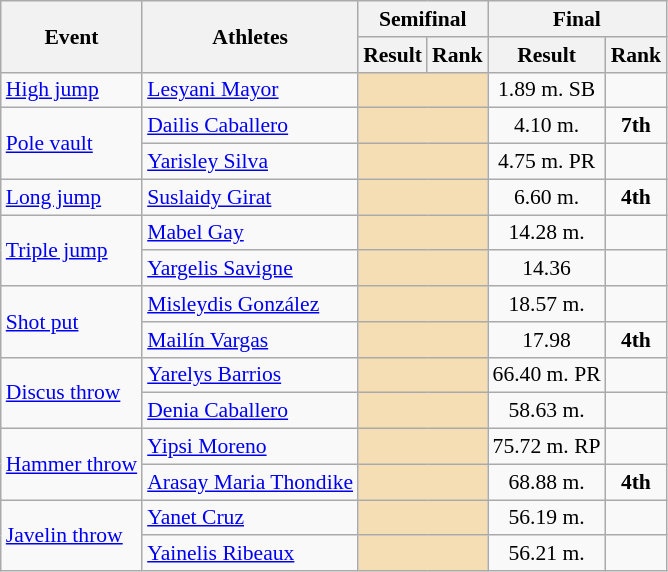<table class="wikitable" style="font-size:90%">
<tr>
<th rowspan=2>Event</th>
<th rowspan=2>Athletes</th>
<th colspan=2>Semifinal</th>
<th colspan=2>Final</th>
</tr>
<tr>
<th>Result</th>
<th>Rank</th>
<th>Result</th>
<th>Rank</th>
</tr>
<tr>
<td><a href='#'>High jump</a></td>
<td><a href='#'>Lesyani Mayor</a></td>
<td align=center colspan=2 bgcolor=wheat></td>
<td align=center>1.89 m. SB</td>
<td align=center></td>
</tr>
<tr>
<td rowspan=2><a href='#'>Pole vault</a></td>
<td><a href='#'>Dailis Caballero</a></td>
<td align=center colspan=2 bgcolor=wheat></td>
<td align=center>4.10 m.</td>
<td align=center><strong>7th</strong></td>
</tr>
<tr>
<td><a href='#'>Yarisley Silva</a></td>
<td align=center colspan=2 bgcolor=wheat></td>
<td align=center>4.75 m. PR</td>
<td align=center></td>
</tr>
<tr>
<td><a href='#'>Long jump</a></td>
<td><a href='#'>Suslaidy Girat</a></td>
<td align=center colspan=2 bgcolor=wheat></td>
<td align=center>6.60 m.</td>
<td align=center><strong>4th</strong></td>
</tr>
<tr>
<td rowspan=2><a href='#'>Triple jump</a></td>
<td><a href='#'>Mabel Gay</a></td>
<td align=center colspan=2 bgcolor=wheat></td>
<td align=center>14.28 m.</td>
<td align=center></td>
</tr>
<tr>
<td><a href='#'>Yargelis Savigne</a></td>
<td align=center colspan=2 bgcolor=wheat></td>
<td align=center>14.36</td>
<td align=center></td>
</tr>
<tr>
<td rowspan=2><a href='#'>Shot put</a></td>
<td><a href='#'>Misleydis González</a></td>
<td align=center colspan=2 bgcolor=wheat></td>
<td align=center>18.57 m.</td>
<td align=center></td>
</tr>
<tr>
<td><a href='#'>Mailín Vargas</a></td>
<td align=center colspan=2 bgcolor=wheat></td>
<td align=center>17.98</td>
<td align=center><strong>4th</strong></td>
</tr>
<tr>
<td rowspan=2><a href='#'>Discus throw</a></td>
<td><a href='#'>Yarelys Barrios</a></td>
<td align=center colspan=2 bgcolor=wheat></td>
<td align=center>66.40 m. PR</td>
<td align=center></td>
</tr>
<tr>
<td><a href='#'>Denia Caballero</a></td>
<td align=center colspan=2 bgcolor=wheat></td>
<td align=center>58.63 m.</td>
<td align=center></td>
</tr>
<tr>
<td rowspan=2><a href='#'>Hammer throw</a></td>
<td><a href='#'>Yipsi Moreno</a></td>
<td align=center colspan=2 bgcolor=wheat></td>
<td align=center>75.72 m. RP</td>
<td align=center></td>
</tr>
<tr>
<td><a href='#'>Arasay Maria Thondike</a></td>
<td align=center colspan=2 bgcolor=wheat></td>
<td align=center>68.88 m.</td>
<td align=center><strong>4th</strong></td>
</tr>
<tr>
<td rowspan=2><a href='#'>Javelin throw</a></td>
<td><a href='#'>Yanet Cruz</a></td>
<td align=center colspan=2 bgcolor=wheat></td>
<td align=center>56.19 m.</td>
<td align=center></td>
</tr>
<tr>
<td><a href='#'>Yainelis Ribeaux</a></td>
<td align=center colspan=2 bgcolor=wheat></td>
<td align=center>56.21 m.</td>
<td align=center></td>
</tr>
</table>
